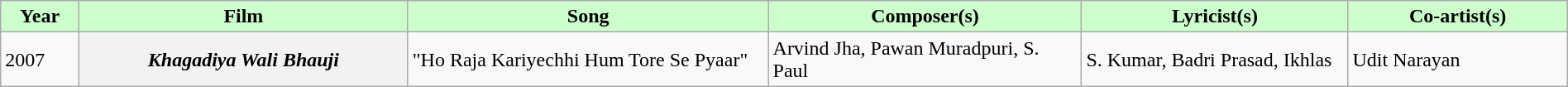<table class="wikitable plainrowheaders" style="width:100%;" textcolor:#000;">
<tr style="background:#cfc; text-align:center;">
<td scope="col" style="width:5%;"><strong>Year</strong></td>
<td scope="col" style="width:21%;"><strong>Film</strong></td>
<td scope="col" style="width:23%;"><strong>Song</strong></td>
<td scope="col" style="width:20%;"><strong>Composer(s)</strong></td>
<td scope="col" style="width:17%;"><strong>Lyricist(s)</strong></td>
<td scope="col" style="width:18%;"><strong>Co-artist(s)</strong></td>
</tr>
<tr>
<td>2007</td>
<th scope="row"><em>Khagadiya Wali Bhauji</em></th>
<td>"Ho Raja Kariyechhi Hum Tore Se Pyaar"</td>
<td>Arvind Jha, Pawan Muradpuri, S. Paul</td>
<td>S. Kumar, Badri Prasad, Ikhlas</td>
<td>Udit Narayan</td>
</tr>
</table>
